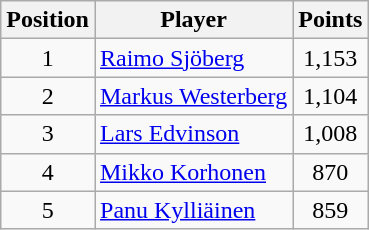<table class=wikitable>
<tr>
<th>Position</th>
<th>Player</th>
<th>Points</th>
</tr>
<tr>
<td align=center>1</td>
<td> <a href='#'>Raimo Sjöberg</a></td>
<td align=center>1,153</td>
</tr>
<tr>
<td align=center>2</td>
<td> <a href='#'>Markus Westerberg</a></td>
<td align=center>1,104</td>
</tr>
<tr>
<td align=center>3</td>
<td> <a href='#'>Lars Edvinson</a></td>
<td align=center>1,008</td>
</tr>
<tr>
<td align=center>4</td>
<td> <a href='#'>Mikko Korhonen</a></td>
<td align=center>870</td>
</tr>
<tr>
<td align=center>5</td>
<td> <a href='#'>Panu Kylliäinen</a></td>
<td align=center>859</td>
</tr>
</table>
